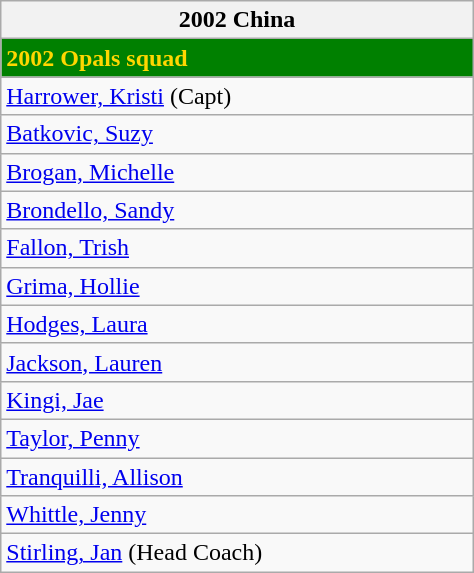<table class="wikitable collapsible autocollapse" width=25%>
<tr>
<th>2002 China</th>
</tr>
<tr>
<td bgcolor=green style="color:gold; width:200px"><strong>2002 Opals squad</strong></td>
</tr>
<tr>
<td><a href='#'>Harrower, Kristi</a> (Capt)</td>
</tr>
<tr>
<td><a href='#'>Batkovic, Suzy</a></td>
</tr>
<tr>
<td><a href='#'>Brogan, Michelle</a></td>
</tr>
<tr>
<td><a href='#'>Brondello, Sandy</a></td>
</tr>
<tr>
<td><a href='#'>Fallon, Trish</a></td>
</tr>
<tr>
<td><a href='#'>Grima, Hollie</a></td>
</tr>
<tr>
<td><a href='#'>Hodges, Laura</a></td>
</tr>
<tr>
<td><a href='#'>Jackson, Lauren</a></td>
</tr>
<tr>
<td><a href='#'>Kingi, Jae</a></td>
</tr>
<tr>
<td><a href='#'>Taylor, Penny</a></td>
</tr>
<tr>
<td><a href='#'>Tranquilli, Allison</a></td>
</tr>
<tr>
<td><a href='#'>Whittle, Jenny</a></td>
</tr>
<tr>
<td><a href='#'>Stirling, Jan</a> (Head Coach)</td>
</tr>
</table>
